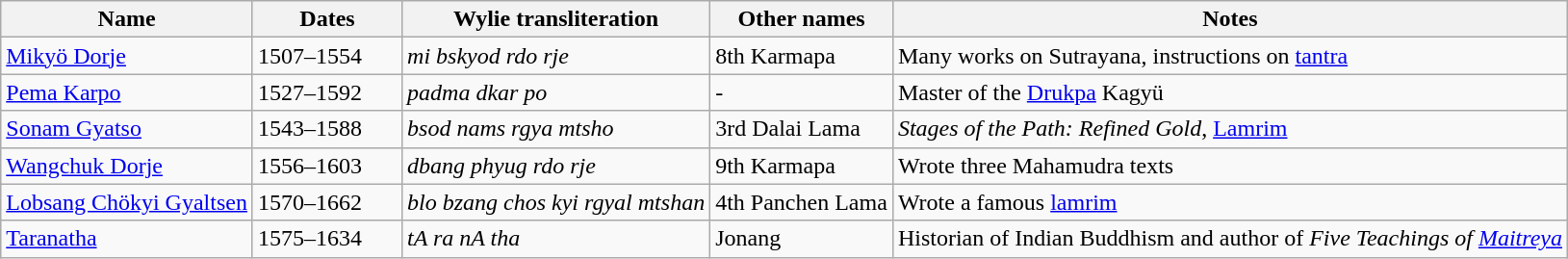<table class="wikitable">
<tr>
<th>Name</th>
<th style="width:6em">Dates</th>
<th>Wylie transliteration</th>
<th>Other names</th>
<th>Notes</th>
</tr>
<tr>
<td><a href='#'>Mikyö Dorje</a></td>
<td>1507–1554</td>
<td><em>mi bskyod rdo rje</em></td>
<td>8th Karmapa</td>
<td>Many works on Sutrayana, instructions on <a href='#'>tantra</a></td>
</tr>
<tr ---->
<td><a href='#'>Pema Karpo</a></td>
<td>1527–1592</td>
<td><em>padma dkar po</em></td>
<td>-</td>
<td>Master of the <a href='#'>Drukpa</a> Kagyü</td>
</tr>
<tr ---->
<td><a href='#'>Sonam Gyatso</a></td>
<td>1543–1588</td>
<td><em>bsod nams rgya mtsho</em></td>
<td>3rd Dalai Lama</td>
<td><em>Stages of the Path: Refined Gold</em>, <a href='#'>Lamrim</a></td>
</tr>
<tr ---->
<td><a href='#'>Wangchuk Dorje</a></td>
<td>1556–1603</td>
<td><em>dbang phyug rdo rje</em></td>
<td>9th Karmapa</td>
<td>Wrote three Mahamudra texts</td>
</tr>
<tr ---->
<td><a href='#'>Lobsang Chökyi Gyaltsen</a></td>
<td>1570–1662</td>
<td><em>blo bzang chos kyi rgyal mtshan</em></td>
<td>4th Panchen Lama</td>
<td>Wrote a famous <a href='#'>lamrim</a></td>
</tr>
<tr ---->
<td><a href='#'>Taranatha</a></td>
<td>1575–1634</td>
<td><em>tA ra nA tha</em></td>
<td>Jonang</td>
<td>Historian of Indian Buddhism and author of <em>Five Teachings of <a href='#'>Maitreya</a></em></td>
</tr>
</table>
